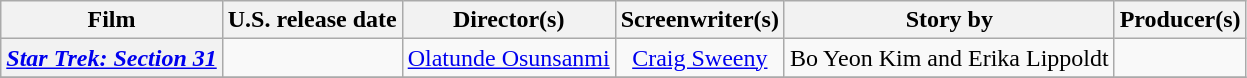<table class="wikitable plainrowheaders" style="text-align:center;">
<tr>
<th>Film</th>
<th>U.S. release date</th>
<th>Director(s)</th>
<th>Screenwriter(s)</th>
<th>Story by</th>
<th>Producer(s)<br></th>
</tr>
<tr>
<th scope="row"><em><a href='#'>Star Trek: Section 31</a></em></th>
<td style="text-align:left;"></td>
<td><a href='#'>Olatunde Osunsanmi</a></td>
<td><a href='#'>Craig Sweeny</a></td>
<td>Bo Yeon Kim and Erika Lippoldt</td>
<td><br></td>
</tr>
<tr>
</tr>
</table>
